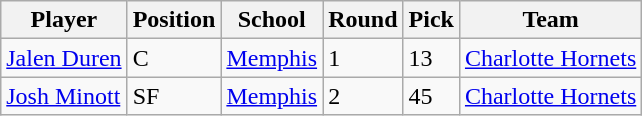<table class="wikitable" border="1">
<tr>
<th>Player</th>
<th>Position</th>
<th>School</th>
<th>Round</th>
<th>Pick</th>
<th>Team</th>
</tr>
<tr>
<td><a href='#'>Jalen Duren</a></td>
<td>C</td>
<td><a href='#'>Memphis</a></td>
<td>1</td>
<td>13</td>
<td><a href='#'>Charlotte Hornets</a></td>
</tr>
<tr>
<td><a href='#'>Josh Minott</a></td>
<td>SF</td>
<td><a href='#'>Memphis</a></td>
<td>2</td>
<td>45</td>
<td><a href='#'>Charlotte Hornets</a></td>
</tr>
</table>
